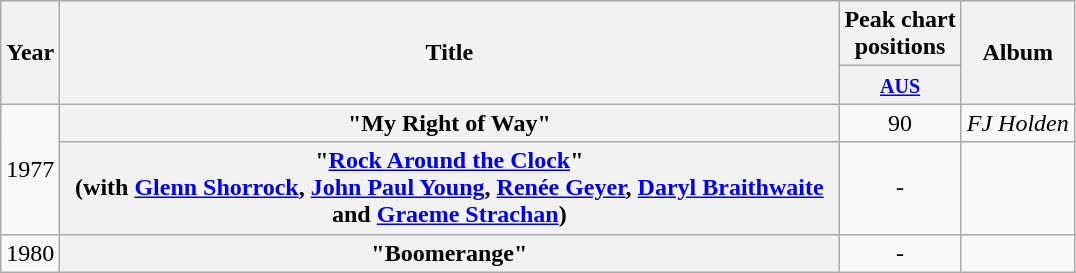<table class="wikitable plainrowheaders" style="text-align:center;" border="1">
<tr>
<th scope="col" rowspan="2">Year</th>
<th scope="col" rowspan="2" style="width:32em;">Title</th>
<th scope="col" colspan="1">Peak chart<br>positions</th>
<th scope="col" rowspan="2">Album</th>
</tr>
<tr>
<th scope="col" style="text-align:center;"><small><a href='#'>AUS</a></small><br></th>
</tr>
<tr>
<td rowspan="2">1977</td>
<th scope="row">"My Right of Way"</th>
<td style="text-align:center;">90</td>
<td><em>FJ Holden</em></td>
</tr>
<tr>
<th scope="row">"<a href='#'>Rock Around the Clock</a>"<br> <span>(with <a href='#'>Glenn Shorrock</a>, <a href='#'>John Paul Young</a>, <a href='#'>Renée Geyer</a>, <a href='#'>Daryl Braithwaite</a> and <a href='#'>Graeme Strachan</a>)</span></th>
<td style="text-align:center;">-</td>
<td></td>
</tr>
<tr>
<td>1980</td>
<th scope="row">"Boomerange"</th>
<td style="text-align:center;">-</td>
<td></td>
</tr>
</table>
